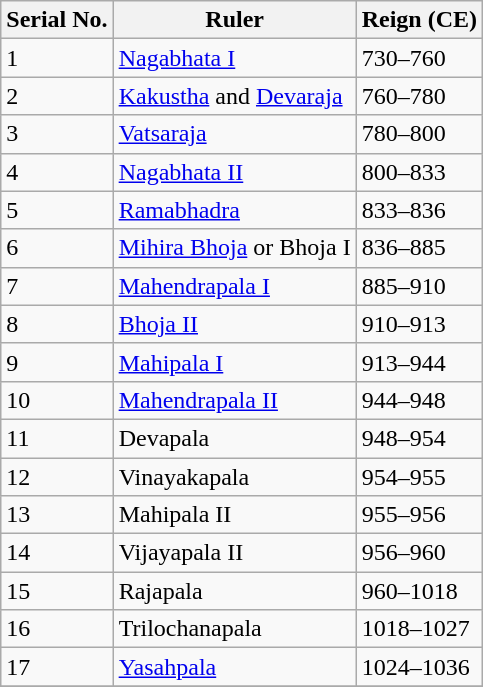<table class="wikitable">
<tr>
<th>Serial No.</th>
<th>Ruler</th>
<th>Reign (CE)</th>
</tr>
<tr>
<td>1</td>
<td><a href='#'>Nagabhata I</a></td>
<td>730–760</td>
</tr>
<tr>
<td>2</td>
<td><a href='#'>Kakustha</a> and <a href='#'>Devaraja</a></td>
<td>760–780</td>
</tr>
<tr>
<td>3</td>
<td><a href='#'>Vatsaraja</a></td>
<td>780–800</td>
</tr>
<tr>
<td>4</td>
<td><a href='#'>Nagabhata II</a></td>
<td>800–833</td>
</tr>
<tr>
<td>5</td>
<td><a href='#'>Ramabhadra</a></td>
<td>833–836</td>
</tr>
<tr>
<td>6</td>
<td><a href='#'>Mihira Bhoja</a> or Bhoja I</td>
<td>836–885</td>
</tr>
<tr>
<td>7</td>
<td><a href='#'>Mahendrapala I</a></td>
<td>885–910</td>
</tr>
<tr>
<td>8</td>
<td><a href='#'>Bhoja II</a></td>
<td>910–913</td>
</tr>
<tr>
<td>9</td>
<td><a href='#'>Mahipala I</a></td>
<td>913–944</td>
</tr>
<tr>
<td>10</td>
<td><a href='#'>Mahendrapala II</a></td>
<td>944–948</td>
</tr>
<tr>
<td>11</td>
<td>Devapala</td>
<td>948–954</td>
</tr>
<tr>
<td>12</td>
<td>Vinayakapala</td>
<td>954–955</td>
</tr>
<tr>
<td>13</td>
<td>Mahipala II</td>
<td>955–956</td>
</tr>
<tr>
<td>14</td>
<td>Vijayapala II</td>
<td>956–960</td>
</tr>
<tr>
<td>15</td>
<td>Rajapala</td>
<td>960–1018</td>
</tr>
<tr>
<td>16</td>
<td>Trilochanapala</td>
<td>1018–1027</td>
</tr>
<tr>
<td>17</td>
<td><a href='#'>Yasahpala</a></td>
<td>1024–1036</td>
</tr>
<tr>
</tr>
</table>
